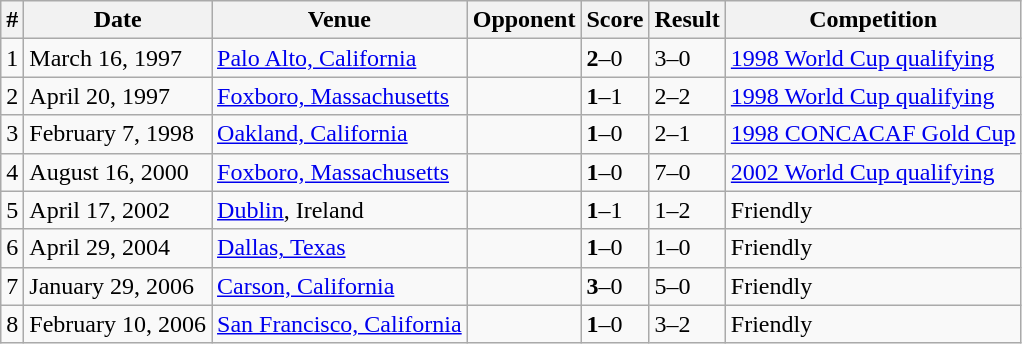<table class="wikitable collapsible expanded">
<tr>
<th>#</th>
<th>Date</th>
<th>Venue</th>
<th>Opponent</th>
<th>Score</th>
<th>Result</th>
<th>Competition</th>
</tr>
<tr>
<td>1</td>
<td>March 16, 1997</td>
<td><a href='#'>Palo Alto, California</a></td>
<td></td>
<td><strong>2</strong>–0</td>
<td>3–0</td>
<td><a href='#'>1998 World Cup qualifying</a></td>
</tr>
<tr>
<td>2</td>
<td>April 20, 1997</td>
<td><a href='#'>Foxboro, Massachusetts</a></td>
<td></td>
<td><strong>1</strong>–1</td>
<td>2–2</td>
<td><a href='#'>1998 World Cup qualifying</a></td>
</tr>
<tr>
<td>3</td>
<td>February 7, 1998</td>
<td><a href='#'>Oakland, California</a></td>
<td></td>
<td><strong>1</strong>–0</td>
<td>2–1</td>
<td><a href='#'>1998 CONCACAF Gold Cup</a></td>
</tr>
<tr>
<td>4</td>
<td>August 16, 2000</td>
<td><a href='#'>Foxboro, Massachusetts</a></td>
<td></td>
<td><strong>1</strong>–0</td>
<td>7–0</td>
<td><a href='#'>2002 World Cup qualifying</a></td>
</tr>
<tr>
<td>5</td>
<td>April 17, 2002</td>
<td><a href='#'>Dublin</a>, Ireland</td>
<td></td>
<td><strong>1</strong>–1</td>
<td>1–2</td>
<td>Friendly</td>
</tr>
<tr>
<td>6</td>
<td>April 29, 2004</td>
<td><a href='#'>Dallas, Texas</a></td>
<td></td>
<td><strong>1</strong>–0</td>
<td>1–0</td>
<td>Friendly</td>
</tr>
<tr>
<td>7</td>
<td>January 29, 2006</td>
<td><a href='#'>Carson, California</a></td>
<td></td>
<td><strong>3</strong>–0</td>
<td>5–0</td>
<td>Friendly</td>
</tr>
<tr>
<td>8</td>
<td>February 10, 2006</td>
<td><a href='#'>San Francisco, California</a></td>
<td></td>
<td><strong>1</strong>–0</td>
<td>3–2</td>
<td>Friendly</td>
</tr>
</table>
